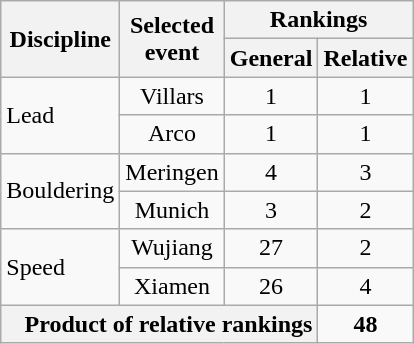<table class="wikitable floatright" style="text-align:center;" |>
<tr>
<th rowspan="2">Discipline</th>
<th rowspan=2>Selected<br>event</th>
<th colspan=2>Rankings</th>
</tr>
<tr>
<th>General</th>
<th>Relative</th>
</tr>
<tr>
<td rowspan=2 style="text-align: left;">Lead</td>
<td>Villars</td>
<td>1</td>
<td>1</td>
</tr>
<tr>
<td>Arco</td>
<td>1</td>
<td>1</td>
</tr>
<tr>
<td rowspan=2 style="text-align: left;">Bouldering</td>
<td>Meringen</td>
<td>4</td>
<td>3</td>
</tr>
<tr>
<td>Munich</td>
<td>3</td>
<td>2</td>
</tr>
<tr>
<td rowspan=2 style="text-align: left;">Speed</td>
<td>Wujiang</td>
<td>27</td>
<td>2</td>
</tr>
<tr>
<td>Xiamen</td>
<td>26</td>
<td>4</td>
</tr>
<tr>
<th colspan="3" style="text-align:right;">Product of relative rankings</th>
<td><strong>48</strong></td>
</tr>
</table>
